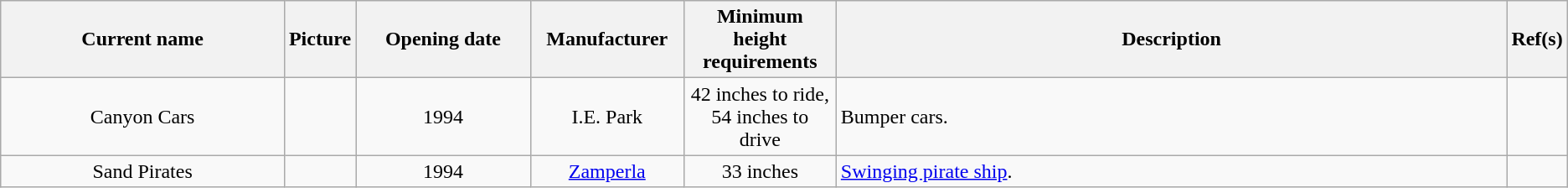<table class="wikitable sortable" style="text-align: center">
<tr>
<th style="width:20%;">Current name</th>
<th>Picture</th>
<th style="width:12%;">Opening date</th>
<th style="width:10%;">Manufacturer</th>
<th style="width:10%;">Minimum height requirements</th>
<th class="unsortable" style="width:50%;">Description</th>
<th class="unsortable" style="width:5%;">Ref(s)</th>
</tr>
<tr>
<td>Canyon Cars</td>
<td> </td>
<td>1994</td>
<td>I.E. Park</td>
<td>42 inches to ride, 54 inches to drive</td>
<td style="text-align:left;">Bumper cars.</td>
<td></td>
</tr>
<tr>
<td>Sand Pirates</td>
<td> </td>
<td>1994</td>
<td><a href='#'>Zamperla</a></td>
<td>33 inches</td>
<td style="text-align:left;"><a href='#'>Swinging pirate ship</a>.</td>
<td></td>
</tr>
</table>
